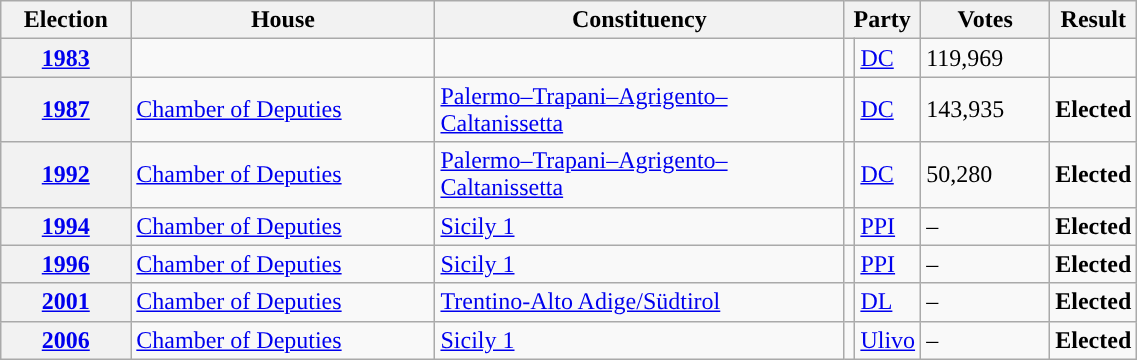<table class=wikitable style="width:60%; border:1px #AAAAFF solid">
<tr>
<th width=12%>Election</th>
<th width=30%>House</th>
<th width=40%>Constituency</th>
<th width=5% colspan="2">Party</th>
<th width=12%>Votes</th>
<th width=12%>Result</th>
</tr>
<tr>
<th><a href='#'>1983</a></th>
<td></td>
<td></td>
<td></td>
<td><a href='#'>DC</a></td>
<td>119,969</td>
<td></td>
</tr>
<tr>
<th><a href='#'>1987</a></th>
<td><a href='#'>Chamber of Deputies</a></td>
<td><a href='#'>Palermo–Trapani–Agrigento–Caltanissetta</a></td>
<td></td>
<td><a href='#'>DC</a></td>
<td>143,935</td>
<td> <strong>Elected</strong></td>
</tr>
<tr>
<th><a href='#'>1992</a></th>
<td><a href='#'>Chamber of Deputies</a></td>
<td><a href='#'>Palermo–Trapani–Agrigento–Caltanissetta</a></td>
<td></td>
<td><a href='#'>DC</a></td>
<td>50,280</td>
<td> <strong>Elected</strong></td>
</tr>
<tr>
<th><a href='#'>1994</a></th>
<td><a href='#'>Chamber of Deputies</a></td>
<td><a href='#'>Sicily 1</a></td>
<td></td>
<td><a href='#'>PPI</a></td>
<td>–</td>
<td> <strong>Elected</strong></td>
</tr>
<tr>
<th><a href='#'>1996</a></th>
<td><a href='#'>Chamber of Deputies</a></td>
<td><a href='#'>Sicily 1</a></td>
<td></td>
<td><a href='#'>PPI</a></td>
<td>–</td>
<td> <strong>Elected</strong></td>
</tr>
<tr>
<th><a href='#'>2001</a></th>
<td><a href='#'>Chamber of Deputies</a></td>
<td><a href='#'>Trentino-Alto Adige/Südtirol</a></td>
<td></td>
<td><a href='#'>DL</a></td>
<td>–</td>
<td> <strong>Elected</strong></td>
</tr>
<tr>
<th><a href='#'>2006</a></th>
<td><a href='#'>Chamber of Deputies</a></td>
<td><a href='#'>Sicily 1</a></td>
<td></td>
<td><a href='#'>Ulivo</a></td>
<td>–</td>
<td> <strong>Elected</strong></td>
</tr>
</table>
